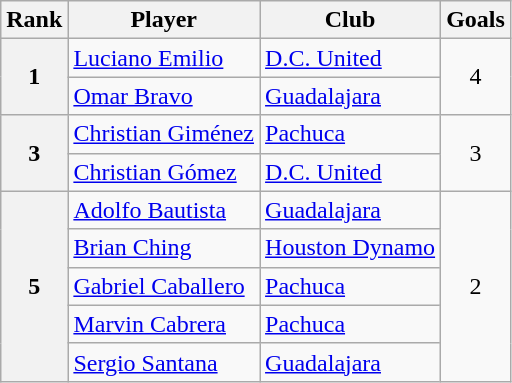<table class="wikitable">
<tr>
<th>Rank</th>
<th>Player</th>
<th>Club</th>
<th>Goals</th>
</tr>
<tr>
<th align=center rowspan=2>1</th>
<td> <a href='#'>Luciano Emilio</a></td>
<td> <a href='#'>D.C. United</a></td>
<td align=center rowspan=2>4</td>
</tr>
<tr>
<td> <a href='#'>Omar Bravo</a></td>
<td> <a href='#'>Guadalajara</a></td>
</tr>
<tr>
<th align=center rowspan=2>3</th>
<td> <a href='#'>Christian Giménez</a></td>
<td> <a href='#'>Pachuca</a></td>
<td align=center rowspan=2>3</td>
</tr>
<tr>
<td> <a href='#'>Christian Gómez</a></td>
<td> <a href='#'>D.C. United</a></td>
</tr>
<tr>
<th align=center rowspan=5>5</th>
<td> <a href='#'>Adolfo Bautista</a></td>
<td> <a href='#'>Guadalajara</a></td>
<td align=center rowspan=5>2</td>
</tr>
<tr>
<td> <a href='#'>Brian Ching</a></td>
<td> <a href='#'>Houston Dynamo</a></td>
</tr>
<tr>
<td> <a href='#'>Gabriel Caballero</a></td>
<td> <a href='#'>Pachuca</a></td>
</tr>
<tr>
<td> <a href='#'>Marvin Cabrera</a></td>
<td> <a href='#'>Pachuca</a></td>
</tr>
<tr>
<td> <a href='#'>Sergio Santana</a></td>
<td> <a href='#'>Guadalajara</a></td>
</tr>
</table>
